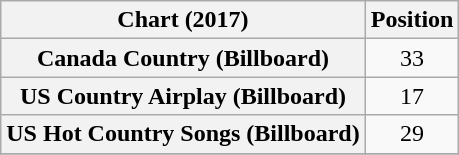<table class="wikitable sortable plainrowheaders" style="text-align:center">
<tr>
<th scope="col">Chart (2017)</th>
<th scope="col">Position</th>
</tr>
<tr>
<th scope="row">Canada Country (Billboard)</th>
<td>33</td>
</tr>
<tr>
<th scope="row">US Country Airplay (Billboard)</th>
<td>17</td>
</tr>
<tr>
<th scope="row">US Hot Country Songs (Billboard)</th>
<td>29</td>
</tr>
<tr>
</tr>
</table>
